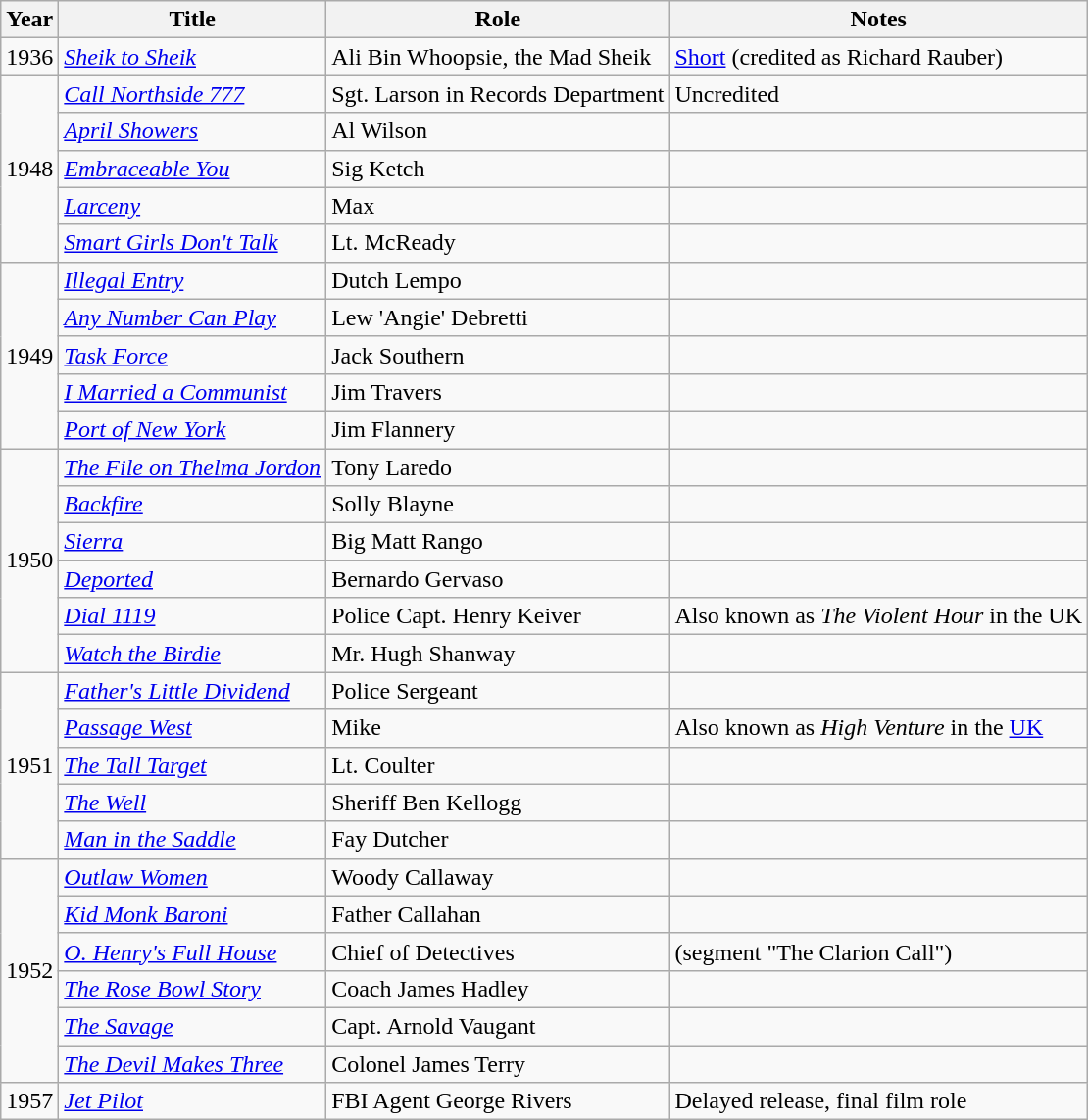<table class="wikitable">
<tr>
<th>Year</th>
<th>Title</th>
<th>Role</th>
<th>Notes</th>
</tr>
<tr>
<td>1936</td>
<td><em><a href='#'>Sheik to Sheik</a></em></td>
<td>Ali Bin Whoopsie, the Mad Sheik</td>
<td><a href='#'>Short</a> (credited as Richard Rauber)</td>
</tr>
<tr>
<td rowspan="5">1948</td>
<td><em><a href='#'>Call Northside 777</a></em></td>
<td>Sgt. Larson in Records Department</td>
<td>Uncredited</td>
</tr>
<tr>
<td><em><a href='#'>April Showers</a></em></td>
<td>Al Wilson</td>
<td></td>
</tr>
<tr>
<td><em><a href='#'>Embraceable You</a></em></td>
<td>Sig Ketch</td>
<td></td>
</tr>
<tr>
<td><em><a href='#'>Larceny</a></em></td>
<td>Max</td>
<td></td>
</tr>
<tr>
<td><em><a href='#'>Smart Girls Don't Talk</a></em></td>
<td>Lt. McReady</td>
<td></td>
</tr>
<tr>
<td rowspan="5">1949</td>
<td><em><a href='#'>Illegal Entry</a></em></td>
<td>Dutch Lempo</td>
<td></td>
</tr>
<tr>
<td><em><a href='#'>Any Number Can Play</a></em></td>
<td>Lew 'Angie' Debretti</td>
<td></td>
</tr>
<tr>
<td><em><a href='#'>Task Force</a></em></td>
<td>Jack Southern</td>
<td></td>
</tr>
<tr>
<td><em><a href='#'>I Married a Communist</a></em></td>
<td>Jim Travers</td>
<td></td>
</tr>
<tr>
<td><em><a href='#'>Port of New York</a></em></td>
<td>Jim Flannery</td>
<td></td>
</tr>
<tr>
<td rowspan="6">1950</td>
<td><em><a href='#'>The File on Thelma Jordon</a></em></td>
<td>Tony Laredo</td>
<td></td>
</tr>
<tr>
<td><em><a href='#'>Backfire</a></em></td>
<td>Solly Blayne</td>
<td></td>
</tr>
<tr>
<td><em><a href='#'>Sierra</a></em></td>
<td>Big Matt Rango</td>
<td></td>
</tr>
<tr>
<td><em><a href='#'>Deported</a></em></td>
<td>Bernardo Gervaso</td>
<td></td>
</tr>
<tr>
<td><em><a href='#'>Dial 1119</a></em></td>
<td>Police Capt. Henry Keiver</td>
<td>Also known as <em>The Violent Hour</em> in the UK</td>
</tr>
<tr>
<td><em><a href='#'>Watch the Birdie</a></em></td>
<td>Mr. Hugh Shanway</td>
<td></td>
</tr>
<tr>
<td rowspan="5">1951</td>
<td><em><a href='#'>Father's Little Dividend</a></em></td>
<td>Police Sergeant</td>
<td></td>
</tr>
<tr>
<td><em><a href='#'>Passage West</a></em></td>
<td>Mike</td>
<td>Also known as <em>High Venture</em> in the <a href='#'>UK</a></td>
</tr>
<tr>
<td><em><a href='#'>The Tall Target</a></em></td>
<td>Lt. Coulter</td>
<td></td>
</tr>
<tr>
<td><em><a href='#'>The Well</a></em></td>
<td>Sheriff Ben Kellogg</td>
<td></td>
</tr>
<tr>
<td><em><a href='#'>Man in the Saddle</a></em></td>
<td>Fay Dutcher</td>
<td></td>
</tr>
<tr>
<td rowspan="6">1952</td>
<td><em><a href='#'>Outlaw Women</a></em></td>
<td>Woody Callaway</td>
<td></td>
</tr>
<tr>
<td><em><a href='#'>Kid Monk Baroni</a></em></td>
<td>Father Callahan</td>
<td></td>
</tr>
<tr>
<td><em><a href='#'>O. Henry's Full House</a></em></td>
<td>Chief of Detectives</td>
<td>(segment "The Clarion Call")</td>
</tr>
<tr>
<td><em><a href='#'>The Rose Bowl Story</a></em></td>
<td>Coach James Hadley</td>
<td></td>
</tr>
<tr>
<td><em><a href='#'>The Savage</a></em></td>
<td>Capt. Arnold Vaugant</td>
<td></td>
</tr>
<tr>
<td><em><a href='#'>The Devil Makes Three</a></em></td>
<td>Colonel James Terry</td>
<td></td>
</tr>
<tr>
<td>1957</td>
<td><em><a href='#'>Jet Pilot</a></em></td>
<td>FBI Agent George Rivers</td>
<td>Delayed release, final film role</td>
</tr>
</table>
